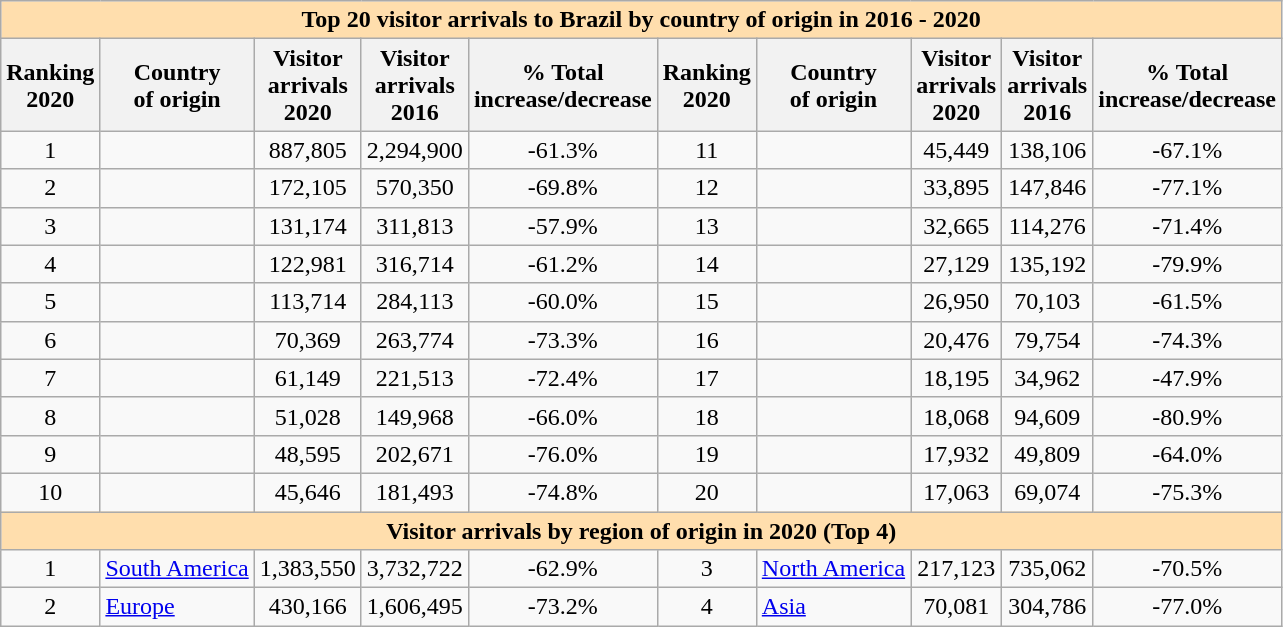<table class="wikitable" style="margin:10px">
<tr>
<th colspan="10" align=center style="background-color: #ffdead;">Top 20 visitor arrivals to Brazil by country of origin in 2016 - 2020</th>
</tr>
<tr>
<th bgcolor="#ffdead">Ranking<br>2020</th>
<th bgcolor="#ffdead">Country<br>of origin</th>
<th bgcolor="#ffdead">Visitor<br>arrivals<br>2020</th>
<th bgcolor="#ffdead">Visitor<br>arrivals<br>2016</th>
<th bgcolor="#ffdead">% Total <br>increase/decrease</th>
<th bgcolor="#ffdead">Ranking<br>2020</th>
<th bgcolor="#ffdead">Country<br>of origin</th>
<th bgcolor="#ffdead">Visitor<br>arrivals<br>2020</th>
<th bgcolor="#ffdead">Visitor<br>arrivals<br>2016</th>
<th bgcolor="#ffdead">% Total <br>increase/decrease</th>
</tr>
<tr align=center>
<td>1</td>
<td align=left></td>
<td>887,805</td>
<td>2,294,900</td>
<td> -61.3%</td>
<td>11</td>
<td align=left></td>
<td>45,449</td>
<td>138,106</td>
<td> -67.1%</td>
</tr>
<tr align=center>
<td>2</td>
<td align=left></td>
<td>172,105</td>
<td>570,350</td>
<td> -69.8%</td>
<td>12</td>
<td align=left></td>
<td>33,895</td>
<td>147,846</td>
<td> -77.1%</td>
</tr>
<tr align="center">
<td>3</td>
<td align="left"></td>
<td>131,174</td>
<td>311,813</td>
<td> -57.9%</td>
<td>13</td>
<td align="left"></td>
<td>32,665</td>
<td>114,276</td>
<td> -71.4%</td>
</tr>
<tr align="center">
<td>4</td>
<td align="left"></td>
<td>122,981</td>
<td>316,714</td>
<td> -61.2%</td>
<td>14</td>
<td align="left"></td>
<td>27,129</td>
<td>135,192</td>
<td> -79.9%</td>
</tr>
<tr align=center>
<td>5</td>
<td align=left></td>
<td>113,714</td>
<td>284,113</td>
<td> -60.0%</td>
<td>15</td>
<td align=left></td>
<td>26,950</td>
<td>70,103</td>
<td> -61.5%</td>
</tr>
<tr align=center>
<td>6</td>
<td align=left></td>
<td>70,369</td>
<td>263,774</td>
<td> -73.3%</td>
<td>16</td>
<td align=left></td>
<td>20,476</td>
<td>79,754</td>
<td> -74.3%</td>
</tr>
<tr align=center>
<td>7</td>
<td align=left></td>
<td>61,149</td>
<td>221,513</td>
<td> -72.4%</td>
<td>17</td>
<td align=left></td>
<td>18,195</td>
<td>34,962</td>
<td> -47.9%</td>
</tr>
<tr align="center">
<td>8</td>
<td align="left"></td>
<td>51,028</td>
<td>149,968</td>
<td> -66.0%</td>
<td>18</td>
<td align="left"></td>
<td>18,068</td>
<td>94,609</td>
<td> -80.9%</td>
</tr>
<tr align="center">
<td>9</td>
<td align="left"></td>
<td>48,595</td>
<td>202,671</td>
<td> -76.0%</td>
<td>19</td>
<td align="left"></td>
<td>17,932</td>
<td>49,809</td>
<td> -64.0%</td>
</tr>
<tr align="center">
<td>10</td>
<td align="left"></td>
<td>45,646</td>
<td>181,493</td>
<td>-74.8%</td>
<td>20</td>
<td align="left"></td>
<td>17,063</td>
<td>69,074</td>
<td> -75.3%</td>
</tr>
<tr align=center>
<td colspan="10"  style="background-color: #ffdead;"><strong>Visitor arrivals by region of origin in 2020 (Top 4)</strong></td>
</tr>
<tr align=center>
<td>1</td>
<td align=left><a href='#'>South America</a></td>
<td>1,383,550</td>
<td>3,732,722</td>
<td> -62.9%</td>
<td>3</td>
<td align=left><a href='#'>North America</a></td>
<td>217,123</td>
<td>735,062</td>
<td> -70.5%</td>
</tr>
<tr align=center>
<td>2</td>
<td align=left><a href='#'>Europe</a></td>
<td>430,166</td>
<td>1,606,495</td>
<td> -73.2%</td>
<td>4</td>
<td align=left><a href='#'>Asia</a></td>
<td>70,081</td>
<td>304,786</td>
<td> -77.0%</td>
</tr>
</table>
